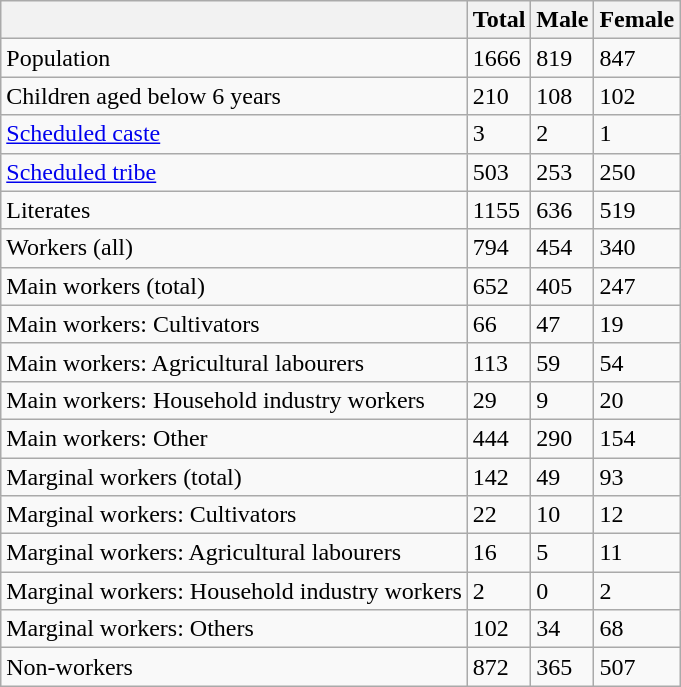<table class="wikitable sortable">
<tr>
<th></th>
<th>Total</th>
<th>Male</th>
<th>Female</th>
</tr>
<tr>
<td>Population</td>
<td>1666</td>
<td>819</td>
<td>847</td>
</tr>
<tr>
<td>Children aged below 6 years</td>
<td>210</td>
<td>108</td>
<td>102</td>
</tr>
<tr>
<td><a href='#'>Scheduled caste</a></td>
<td>3</td>
<td>2</td>
<td>1</td>
</tr>
<tr>
<td><a href='#'>Scheduled tribe</a></td>
<td>503</td>
<td>253</td>
<td>250</td>
</tr>
<tr>
<td>Literates</td>
<td>1155</td>
<td>636</td>
<td>519</td>
</tr>
<tr>
<td>Workers (all)</td>
<td>794</td>
<td>454</td>
<td>340</td>
</tr>
<tr>
<td>Main workers (total)</td>
<td>652</td>
<td>405</td>
<td>247</td>
</tr>
<tr>
<td>Main workers: Cultivators</td>
<td>66</td>
<td>47</td>
<td>19</td>
</tr>
<tr>
<td>Main workers: Agricultural labourers</td>
<td>113</td>
<td>59</td>
<td>54</td>
</tr>
<tr>
<td>Main workers: Household industry workers</td>
<td>29</td>
<td>9</td>
<td>20</td>
</tr>
<tr>
<td>Main workers: Other</td>
<td>444</td>
<td>290</td>
<td>154</td>
</tr>
<tr>
<td>Marginal workers (total)</td>
<td>142</td>
<td>49</td>
<td>93</td>
</tr>
<tr>
<td>Marginal workers: Cultivators</td>
<td>22</td>
<td>10</td>
<td>12</td>
</tr>
<tr>
<td>Marginal workers: Agricultural labourers</td>
<td>16</td>
<td>5</td>
<td>11</td>
</tr>
<tr>
<td>Marginal workers: Household industry workers</td>
<td>2</td>
<td>0</td>
<td>2</td>
</tr>
<tr>
<td>Marginal workers: Others</td>
<td>102</td>
<td>34</td>
<td>68</td>
</tr>
<tr>
<td>Non-workers</td>
<td>872</td>
<td>365</td>
<td>507</td>
</tr>
</table>
